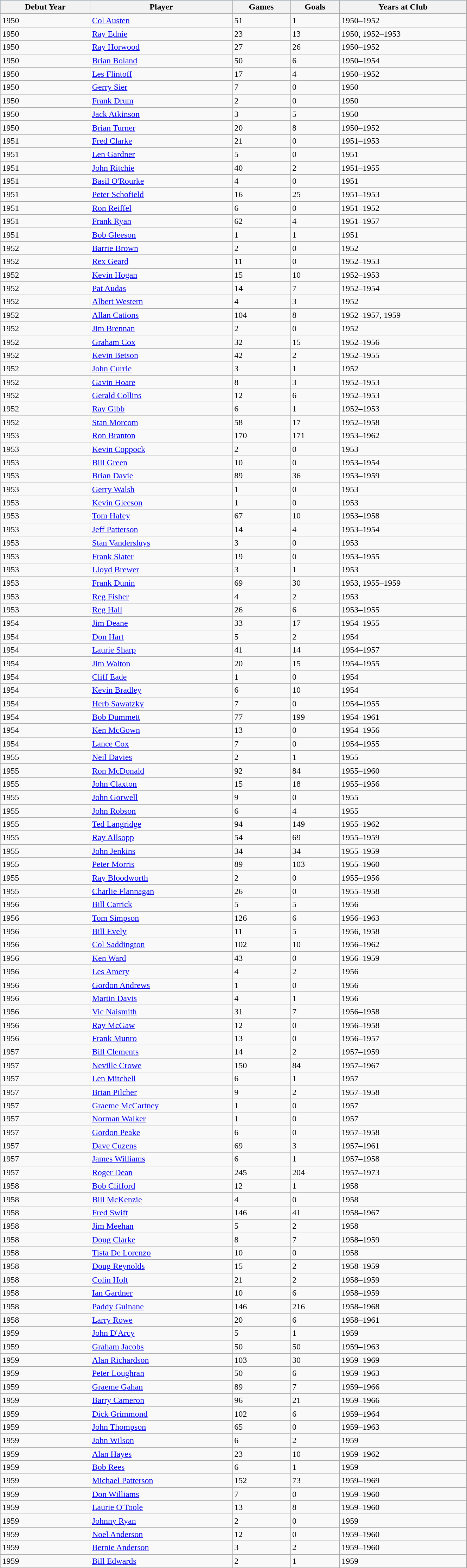<table class="wikitable" style="width:70%;">
<tr style="background:#87cefa;">
<th>Debut Year</th>
<th>Player</th>
<th>Games</th>
<th>Goals</th>
<th>Years at Club</th>
</tr>
<tr>
<td>1950</td>
<td><a href='#'>Col Austen</a></td>
<td>51</td>
<td>1</td>
<td>1950–1952</td>
</tr>
<tr>
<td>1950</td>
<td><a href='#'>Ray Ednie</a></td>
<td>23</td>
<td>13</td>
<td>1950, 1952–1953</td>
</tr>
<tr>
<td>1950</td>
<td><a href='#'>Ray Horwood</a></td>
<td>27</td>
<td>26</td>
<td>1950–1952</td>
</tr>
<tr>
<td>1950</td>
<td><a href='#'>Brian Boland</a></td>
<td>50</td>
<td>6</td>
<td>1950–1954</td>
</tr>
<tr>
<td>1950</td>
<td><a href='#'>Les Flintoff</a></td>
<td>17</td>
<td>4</td>
<td>1950–1952</td>
</tr>
<tr>
<td>1950</td>
<td><a href='#'>Gerry Sier</a></td>
<td>7</td>
<td>0</td>
<td>1950</td>
</tr>
<tr>
<td>1950</td>
<td><a href='#'>Frank Drum</a></td>
<td>2</td>
<td>0</td>
<td>1950</td>
</tr>
<tr>
<td>1950</td>
<td><a href='#'>Jack Atkinson</a></td>
<td>3</td>
<td>5</td>
<td>1950</td>
</tr>
<tr>
<td>1950</td>
<td><a href='#'>Brian Turner</a></td>
<td>20</td>
<td>8</td>
<td>1950–1952</td>
</tr>
<tr>
<td>1951</td>
<td><a href='#'>Fred Clarke</a></td>
<td>21</td>
<td>0</td>
<td>1951–1953</td>
</tr>
<tr>
<td>1951</td>
<td><a href='#'>Len Gardner</a></td>
<td>5</td>
<td>0</td>
<td>1951</td>
</tr>
<tr>
<td>1951</td>
<td><a href='#'>John Ritchie</a></td>
<td>40</td>
<td>2</td>
<td>1951–1955</td>
</tr>
<tr>
<td>1951</td>
<td><a href='#'>Basil O'Rourke</a></td>
<td>4</td>
<td>0</td>
<td>1951</td>
</tr>
<tr>
<td>1951</td>
<td><a href='#'>Peter Schofield</a></td>
<td>16</td>
<td>25</td>
<td>1951–1953</td>
</tr>
<tr>
<td>1951</td>
<td><a href='#'>Ron Reiffel</a></td>
<td>6</td>
<td>0</td>
<td>1951–1952</td>
</tr>
<tr>
<td>1951</td>
<td><a href='#'>Frank Ryan</a></td>
<td>62</td>
<td>4</td>
<td>1951–1957</td>
</tr>
<tr>
<td>1951</td>
<td><a href='#'>Bob Gleeson</a></td>
<td>1</td>
<td>1</td>
<td>1951</td>
</tr>
<tr>
<td>1952</td>
<td><a href='#'>Barrie Brown</a></td>
<td>2</td>
<td>0</td>
<td>1952</td>
</tr>
<tr>
<td>1952</td>
<td><a href='#'>Rex Geard</a></td>
<td>11</td>
<td>0</td>
<td>1952–1953</td>
</tr>
<tr>
<td>1952</td>
<td><a href='#'>Kevin Hogan</a></td>
<td>15</td>
<td>10</td>
<td>1952–1953</td>
</tr>
<tr>
<td>1952</td>
<td><a href='#'>Pat Audas</a></td>
<td>14</td>
<td>7</td>
<td>1952–1954</td>
</tr>
<tr>
<td>1952</td>
<td><a href='#'>Albert Western</a></td>
<td>4</td>
<td>3</td>
<td>1952</td>
</tr>
<tr>
<td>1952</td>
<td><a href='#'>Allan Cations</a></td>
<td>104</td>
<td>8</td>
<td>1952–1957, 1959</td>
</tr>
<tr>
<td>1952</td>
<td><a href='#'>Jim Brennan</a></td>
<td>2</td>
<td>0</td>
<td>1952</td>
</tr>
<tr>
<td>1952</td>
<td><a href='#'>Graham Cox</a></td>
<td>32</td>
<td>15</td>
<td>1952–1956</td>
</tr>
<tr>
<td>1952</td>
<td><a href='#'>Kevin Betson</a></td>
<td>42</td>
<td>2</td>
<td>1952–1955</td>
</tr>
<tr>
<td>1952</td>
<td><a href='#'>John Currie</a></td>
<td>3</td>
<td>1</td>
<td>1952</td>
</tr>
<tr>
<td>1952</td>
<td><a href='#'>Gavin Hoare</a></td>
<td>8</td>
<td>3</td>
<td>1952–1953</td>
</tr>
<tr>
<td>1952</td>
<td><a href='#'>Gerald Collins</a></td>
<td>12</td>
<td>6</td>
<td>1952–1953</td>
</tr>
<tr>
<td>1952</td>
<td><a href='#'>Ray Gibb</a></td>
<td>6</td>
<td>1</td>
<td>1952–1953</td>
</tr>
<tr>
<td>1952</td>
<td><a href='#'>Stan Morcom</a></td>
<td>58</td>
<td>17</td>
<td>1952–1958</td>
</tr>
<tr>
<td>1953</td>
<td><a href='#'>Ron Branton</a></td>
<td>170</td>
<td>171</td>
<td>1953–1962</td>
</tr>
<tr>
<td>1953</td>
<td><a href='#'>Kevin Coppock</a></td>
<td>2</td>
<td>0</td>
<td>1953</td>
</tr>
<tr>
<td>1953</td>
<td><a href='#'>Bill Green</a></td>
<td>10</td>
<td>0</td>
<td>1953–1954</td>
</tr>
<tr>
<td>1953</td>
<td><a href='#'>Brian Davie</a></td>
<td>89</td>
<td>36</td>
<td>1953–1959</td>
</tr>
<tr>
<td>1953</td>
<td><a href='#'>Gerry Walsh</a></td>
<td>1</td>
<td>0</td>
<td>1953</td>
</tr>
<tr>
<td>1953</td>
<td><a href='#'>Kevin Gleeson</a></td>
<td>1</td>
<td>0</td>
<td>1953</td>
</tr>
<tr>
<td>1953</td>
<td><a href='#'>Tom Hafey</a></td>
<td>67</td>
<td>10</td>
<td>1953–1958</td>
</tr>
<tr>
<td>1953</td>
<td><a href='#'>Jeff Patterson</a></td>
<td>14</td>
<td>4</td>
<td>1953–1954</td>
</tr>
<tr>
<td>1953</td>
<td><a href='#'>Stan Vandersluys</a></td>
<td>3</td>
<td>0</td>
<td>1953</td>
</tr>
<tr>
<td>1953</td>
<td><a href='#'>Frank Slater</a></td>
<td>19</td>
<td>0</td>
<td>1953–1955</td>
</tr>
<tr>
<td>1953</td>
<td><a href='#'>Lloyd Brewer</a></td>
<td>3</td>
<td>1</td>
<td>1953</td>
</tr>
<tr>
<td>1953</td>
<td><a href='#'>Frank Dunin</a></td>
<td>69</td>
<td>30</td>
<td>1953, 1955–1959</td>
</tr>
<tr>
<td>1953</td>
<td><a href='#'>Reg Fisher</a></td>
<td>4</td>
<td>2</td>
<td>1953</td>
</tr>
<tr>
<td>1953</td>
<td><a href='#'>Reg Hall</a></td>
<td>26</td>
<td>6</td>
<td>1953–1955</td>
</tr>
<tr>
<td>1954</td>
<td><a href='#'>Jim Deane</a></td>
<td>33</td>
<td>17</td>
<td>1954–1955</td>
</tr>
<tr>
<td>1954</td>
<td><a href='#'>Don Hart</a></td>
<td>5</td>
<td>2</td>
<td>1954</td>
</tr>
<tr>
<td>1954</td>
<td><a href='#'>Laurie Sharp</a></td>
<td>41</td>
<td>14</td>
<td>1954–1957</td>
</tr>
<tr>
<td>1954</td>
<td><a href='#'>Jim Walton</a></td>
<td>20</td>
<td>15</td>
<td>1954–1955</td>
</tr>
<tr>
<td>1954</td>
<td><a href='#'>Cliff Eade</a></td>
<td>1</td>
<td>0</td>
<td>1954</td>
</tr>
<tr>
<td>1954</td>
<td><a href='#'>Kevin Bradley</a></td>
<td>6</td>
<td>10</td>
<td>1954</td>
</tr>
<tr>
<td>1954</td>
<td><a href='#'>Herb Sawatzky</a></td>
<td>7</td>
<td>0</td>
<td>1954–1955</td>
</tr>
<tr>
<td>1954</td>
<td><a href='#'>Bob Dummett</a></td>
<td>77</td>
<td>199</td>
<td>1954–1961</td>
</tr>
<tr>
<td>1954</td>
<td><a href='#'>Ken McGown</a></td>
<td>13</td>
<td>0</td>
<td>1954–1956</td>
</tr>
<tr>
<td>1954</td>
<td><a href='#'>Lance Cox</a></td>
<td>7</td>
<td>0</td>
<td>1954–1955</td>
</tr>
<tr>
<td>1955</td>
<td><a href='#'>Neil Davies</a></td>
<td>2</td>
<td>1</td>
<td>1955</td>
</tr>
<tr>
<td>1955</td>
<td><a href='#'>Ron McDonald</a></td>
<td>92</td>
<td>84</td>
<td>1955–1960</td>
</tr>
<tr>
<td>1955</td>
<td><a href='#'>John Claxton</a></td>
<td>15</td>
<td>18</td>
<td>1955–1956</td>
</tr>
<tr>
<td>1955</td>
<td><a href='#'>John Gorwell</a></td>
<td>9</td>
<td>0</td>
<td>1955</td>
</tr>
<tr>
<td>1955</td>
<td><a href='#'>John Robson</a></td>
<td>6</td>
<td>4</td>
<td>1955</td>
</tr>
<tr>
<td>1955</td>
<td><a href='#'>Ted Langridge</a></td>
<td>94</td>
<td>149</td>
<td>1955–1962</td>
</tr>
<tr>
<td>1955</td>
<td><a href='#'>Ray Allsopp</a></td>
<td>54</td>
<td>69</td>
<td>1955–1959</td>
</tr>
<tr>
<td>1955</td>
<td><a href='#'>John Jenkins</a></td>
<td>34</td>
<td>34</td>
<td>1955–1959</td>
</tr>
<tr>
<td>1955</td>
<td><a href='#'>Peter Morris</a></td>
<td>89</td>
<td>103</td>
<td>1955–1960</td>
</tr>
<tr>
<td>1955</td>
<td><a href='#'>Ray Bloodworth</a></td>
<td>2</td>
<td>0</td>
<td>1955–1956</td>
</tr>
<tr>
<td>1955</td>
<td><a href='#'>Charlie Flannagan</a></td>
<td>26</td>
<td>0</td>
<td>1955–1958</td>
</tr>
<tr>
<td>1956</td>
<td><a href='#'>Bill Carrick</a></td>
<td>5</td>
<td>5</td>
<td>1956</td>
</tr>
<tr>
<td>1956</td>
<td><a href='#'>Tom Simpson</a></td>
<td>126</td>
<td>6</td>
<td>1956–1963</td>
</tr>
<tr>
<td>1956</td>
<td><a href='#'>Bill Evely</a></td>
<td>11</td>
<td>5</td>
<td>1956, 1958</td>
</tr>
<tr>
<td>1956</td>
<td><a href='#'>Col Saddington</a></td>
<td>102</td>
<td>10</td>
<td>1956–1962</td>
</tr>
<tr>
<td>1956</td>
<td><a href='#'>Ken Ward</a></td>
<td>43</td>
<td>0</td>
<td>1956–1959</td>
</tr>
<tr>
<td>1956</td>
<td><a href='#'>Les Amery</a></td>
<td>4</td>
<td>2</td>
<td>1956</td>
</tr>
<tr>
<td>1956</td>
<td><a href='#'>Gordon Andrews</a></td>
<td>1</td>
<td>0</td>
<td>1956</td>
</tr>
<tr>
<td>1956</td>
<td><a href='#'>Martin Davis</a></td>
<td>4</td>
<td>1</td>
<td>1956</td>
</tr>
<tr>
<td>1956</td>
<td><a href='#'>Vic Naismith</a></td>
<td>31</td>
<td>7</td>
<td>1956–1958</td>
</tr>
<tr>
<td>1956</td>
<td><a href='#'>Ray McGaw</a></td>
<td>12</td>
<td>0</td>
<td>1956–1958</td>
</tr>
<tr>
<td>1956</td>
<td><a href='#'>Frank Munro</a></td>
<td>13</td>
<td>0</td>
<td>1956–1957</td>
</tr>
<tr>
<td>1957</td>
<td><a href='#'>Bill Clements</a></td>
<td>14</td>
<td>2</td>
<td>1957–1959</td>
</tr>
<tr>
<td>1957</td>
<td><a href='#'>Neville Crowe</a></td>
<td>150</td>
<td>84</td>
<td>1957–1967</td>
</tr>
<tr>
<td>1957</td>
<td><a href='#'>Len Mitchell</a></td>
<td>6</td>
<td>1</td>
<td>1957</td>
</tr>
<tr>
<td>1957</td>
<td><a href='#'>Brian Pilcher</a></td>
<td>9</td>
<td>2</td>
<td>1957–1958</td>
</tr>
<tr>
<td>1957</td>
<td><a href='#'>Graeme McCartney</a></td>
<td>1</td>
<td>0</td>
<td>1957</td>
</tr>
<tr>
<td>1957</td>
<td><a href='#'>Norman Walker</a></td>
<td>1</td>
<td>0</td>
<td>1957</td>
</tr>
<tr>
<td>1957</td>
<td><a href='#'>Gordon Peake</a></td>
<td>6</td>
<td>0</td>
<td>1957–1958</td>
</tr>
<tr>
<td>1957</td>
<td><a href='#'>Dave Cuzens</a></td>
<td>69</td>
<td>3</td>
<td>1957–1961</td>
</tr>
<tr>
<td>1957</td>
<td><a href='#'>James Williams</a></td>
<td>6</td>
<td>1</td>
<td>1957–1958</td>
</tr>
<tr>
<td>1957</td>
<td><a href='#'>Roger Dean</a></td>
<td>245</td>
<td>204</td>
<td>1957–1973</td>
</tr>
<tr>
<td>1958</td>
<td><a href='#'>Bob Clifford</a></td>
<td>12</td>
<td>1</td>
<td>1958</td>
</tr>
<tr>
<td>1958</td>
<td><a href='#'>Bill McKenzie</a></td>
<td>4</td>
<td>0</td>
<td>1958</td>
</tr>
<tr>
<td>1958</td>
<td><a href='#'>Fred Swift</a></td>
<td>146</td>
<td>41</td>
<td>1958–1967</td>
</tr>
<tr>
<td>1958</td>
<td><a href='#'>Jim Meehan</a></td>
<td>5</td>
<td>2</td>
<td>1958</td>
</tr>
<tr>
<td>1958</td>
<td><a href='#'>Doug Clarke</a></td>
<td>8</td>
<td>7</td>
<td>1958–1959</td>
</tr>
<tr>
<td>1958</td>
<td><a href='#'>Tista De Lorenzo</a></td>
<td>10</td>
<td>0</td>
<td>1958</td>
</tr>
<tr>
<td>1958</td>
<td><a href='#'>Doug Reynolds</a></td>
<td>15</td>
<td>2</td>
<td>1958–1959</td>
</tr>
<tr>
<td>1958</td>
<td><a href='#'>Colin Holt</a></td>
<td>21</td>
<td>2</td>
<td>1958–1959</td>
</tr>
<tr>
<td>1958</td>
<td><a href='#'>Ian Gardner</a></td>
<td>10</td>
<td>6</td>
<td>1958–1959</td>
</tr>
<tr>
<td>1958</td>
<td><a href='#'>Paddy Guinane</a></td>
<td>146</td>
<td>216</td>
<td>1958–1968</td>
</tr>
<tr>
<td>1958</td>
<td><a href='#'>Larry Rowe</a></td>
<td>20</td>
<td>6</td>
<td>1958–1961</td>
</tr>
<tr>
<td>1959</td>
<td><a href='#'>John D'Arcy</a></td>
<td>5</td>
<td>1</td>
<td>1959</td>
</tr>
<tr>
<td>1959</td>
<td><a href='#'>Graham Jacobs</a></td>
<td>50</td>
<td>50</td>
<td>1959–1963</td>
</tr>
<tr>
<td>1959</td>
<td><a href='#'>Alan Richardson</a></td>
<td>103</td>
<td>30</td>
<td>1959–1969</td>
</tr>
<tr>
<td>1959</td>
<td><a href='#'>Peter Loughran</a></td>
<td>50</td>
<td>6</td>
<td>1959–1963</td>
</tr>
<tr>
<td>1959</td>
<td><a href='#'>Graeme Gahan</a></td>
<td>89</td>
<td>7</td>
<td>1959–1966</td>
</tr>
<tr>
<td>1959</td>
<td><a href='#'>Barry Cameron</a></td>
<td>96</td>
<td>21</td>
<td>1959–1966</td>
</tr>
<tr>
<td>1959</td>
<td><a href='#'>Dick Grimmond</a></td>
<td>102</td>
<td>6</td>
<td>1959–1964</td>
</tr>
<tr>
<td>1959</td>
<td><a href='#'>John Thompson</a></td>
<td>65</td>
<td>0</td>
<td>1959–1963</td>
</tr>
<tr>
<td>1959</td>
<td><a href='#'>John Wilson</a></td>
<td>6</td>
<td>2</td>
<td>1959</td>
</tr>
<tr>
<td>1959</td>
<td><a href='#'>Alan Hayes</a></td>
<td>23</td>
<td>10</td>
<td>1959–1962</td>
</tr>
<tr>
<td>1959</td>
<td><a href='#'>Bob Rees</a></td>
<td>6</td>
<td>1</td>
<td>1959</td>
</tr>
<tr>
<td>1959</td>
<td><a href='#'>Michael Patterson</a></td>
<td>152</td>
<td>73</td>
<td>1959–1969</td>
</tr>
<tr>
<td>1959</td>
<td><a href='#'>Don Williams</a></td>
<td>7</td>
<td>0</td>
<td>1959–1960</td>
</tr>
<tr>
<td>1959</td>
<td><a href='#'>Laurie O'Toole</a></td>
<td>13</td>
<td>8</td>
<td>1959–1960</td>
</tr>
<tr>
<td>1959</td>
<td><a href='#'>Johnny Ryan</a></td>
<td>2</td>
<td>0</td>
<td>1959</td>
</tr>
<tr>
<td>1959</td>
<td><a href='#'>Noel Anderson</a></td>
<td>12</td>
<td>0</td>
<td>1959–1960</td>
</tr>
<tr>
<td>1959</td>
<td><a href='#'>Bernie Anderson</a></td>
<td>3</td>
<td>2</td>
<td>1959–1960</td>
</tr>
<tr>
<td>1959</td>
<td><a href='#'>Bill Edwards</a></td>
<td>2</td>
<td>1</td>
<td>1959</td>
</tr>
</table>
